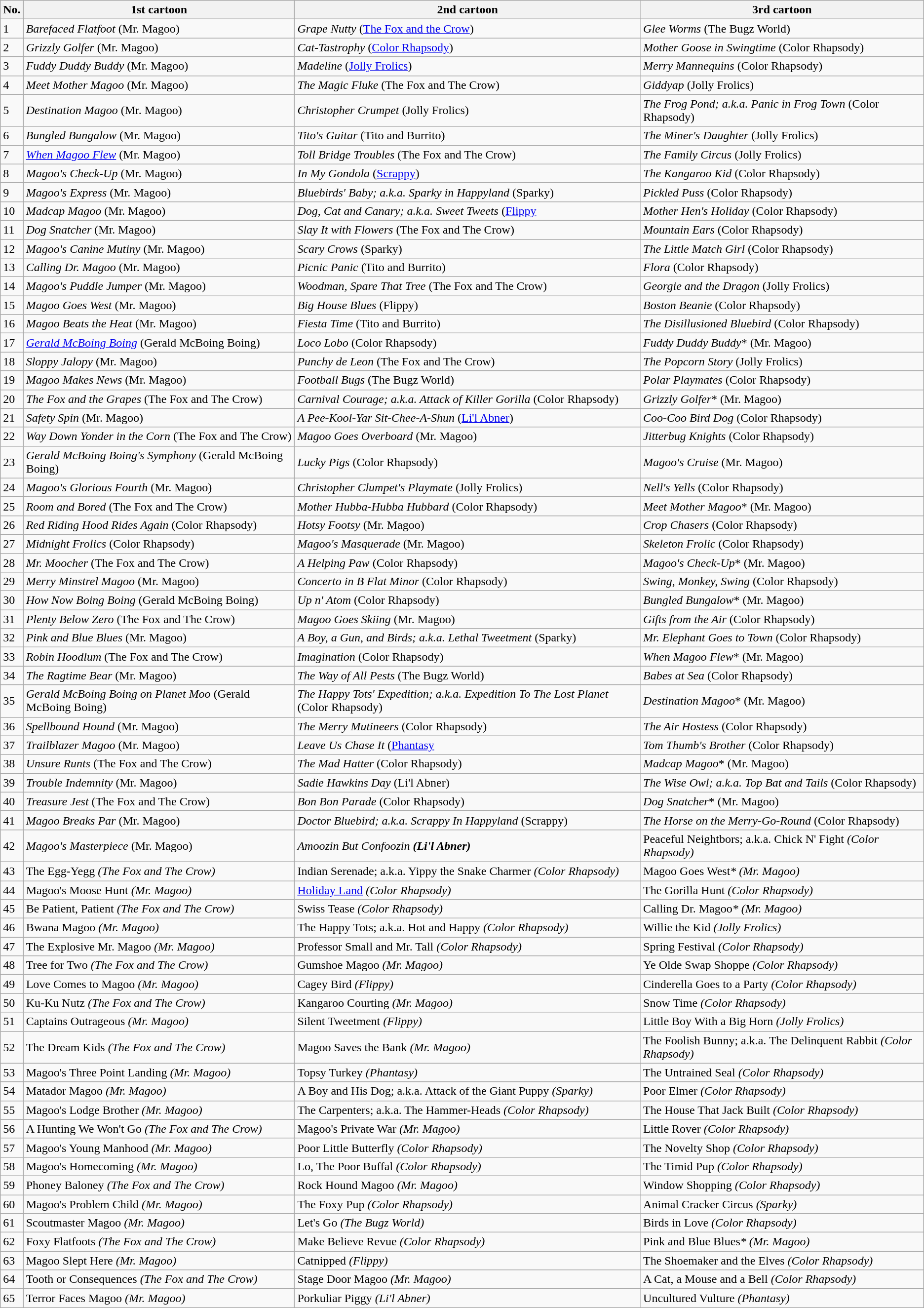<table class="wikitable">
<tr>
<th>No.</th>
<th>1st cartoon</th>
<th>2nd cartoon</th>
<th>3rd cartoon</th>
</tr>
<tr>
<td>1</td>
<td><em>Barefaced Flatfoot</em> (Mr. Magoo)</td>
<td><em>Grape Nutty</em> (<a href='#'>The Fox and the Crow</a>)</td>
<td><em>Glee Worms</em> (The Bugz World)</td>
</tr>
<tr>
<td>2</td>
<td><em>Grizzly Golfer</em> (Mr. Magoo)</td>
<td><em>Cat-Tastrophy</em> (<a href='#'>Color Rhapsody</a>)</td>
<td><em>Mother Goose in Swingtime</em> (Color Rhapsody)</td>
</tr>
<tr>
<td>3</td>
<td><em>Fuddy Duddy Buddy</em> (Mr. Magoo)</td>
<td><em>Madeline</em> (<a href='#'>Jolly Frolics</a>)</td>
<td><em>Merry Mannequins</em> (Color Rhapsody)</td>
</tr>
<tr>
<td>4</td>
<td><em>Meet Mother Magoo</em> (Mr. Magoo)</td>
<td><em>The Magic Fluke</em> (The Fox and The Crow)</td>
<td><em>Giddyap</em> (Jolly Frolics)</td>
</tr>
<tr>
<td>5</td>
<td><em>Destination Magoo</em> (Mr. Magoo)</td>
<td><em>Christopher Crumpet</em> (Jolly Frolics)</td>
<td><em>The Frog Pond; a.k.a. Panic in Frog Town</em> (Color Rhapsody)</td>
</tr>
<tr>
<td>6</td>
<td><em>Bungled Bungalow</em> (Mr. Magoo)</td>
<td><em>Tito's Guitar</em> (Tito and Burrito)</td>
<td><em>The Miner's Daughter</em> (Jolly Frolics)</td>
</tr>
<tr>
<td>7</td>
<td><em><a href='#'>When Magoo Flew</a></em> (Mr. Magoo)</td>
<td><em>Toll Bridge Troubles</em> (The Fox and The Crow)</td>
<td><em>The Family Circus</em> (Jolly Frolics)</td>
</tr>
<tr>
<td>8</td>
<td><em>Magoo's Check-Up</em> (Mr. Magoo)</td>
<td><em>In My Gondola</em> (<a href='#'>Scrappy</a>)</td>
<td><em>The Kangaroo Kid</em> (Color Rhapsody)</td>
</tr>
<tr>
<td>9</td>
<td><em>Magoo's Express</em> (Mr. Magoo)</td>
<td><em>Bluebirds' Baby; a.k.a. Sparky in Happyland</em> (Sparky)</td>
<td><em>Pickled Puss</em> (Color Rhapsody)</td>
</tr>
<tr>
<td>10</td>
<td><em>Madcap Magoo</em> (Mr. Magoo)</td>
<td><em>Dog, Cat and Canary; a.k.a. Sweet Tweets</em> (<a href='#'>Flippy</a></td>
<td><em>Mother Hen's Holiday</em> (Color Rhapsody)</td>
</tr>
<tr>
<td>11</td>
<td><em>Dog Snatcher</em> (Mr. Magoo)</td>
<td><em>Slay It with Flowers</em> (The Fox and The Crow)</td>
<td><em>Mountain Ears</em> (Color Rhapsody)</td>
</tr>
<tr>
<td>12</td>
<td><em>Magoo's Canine Mutiny</em> (Mr. Magoo)</td>
<td><em>Scary Crows</em> (Sparky)</td>
<td><em>The Little Match Girl</em> (Color Rhapsody)</td>
</tr>
<tr>
<td>13</td>
<td><em>Calling Dr. Magoo</em> (Mr. Magoo)</td>
<td><em>Picnic Panic</em> (Tito and Burrito)</td>
<td><em>Flora</em> (Color Rhapsody)</td>
</tr>
<tr>
<td>14</td>
<td><em>Magoo's Puddle Jumper</em> (Mr. Magoo)</td>
<td><em>Woodman, Spare That Tree</em> (The Fox and The Crow)</td>
<td><em>Georgie and the Dragon</em> (Jolly Frolics)</td>
</tr>
<tr>
<td>15</td>
<td><em>Magoo Goes West</em> (Mr. Magoo)</td>
<td><em>Big House Blues</em> (Flippy)</td>
<td><em>Boston Beanie</em> (Color Rhapsody)</td>
</tr>
<tr>
<td>16</td>
<td><em>Magoo Beats the Heat</em> (Mr. Magoo)</td>
<td><em>Fiesta Time</em> (Tito and Burrito)</td>
<td><em>The Disillusioned Bluebird</em> (Color Rhapsody)</td>
</tr>
<tr>
<td>17</td>
<td><em><a href='#'>Gerald McBoing Boing</a></em> (Gerald McBoing Boing)</td>
<td><em>Loco Lobo</em> (Color Rhapsody)</td>
<td><em>Fuddy Duddy Buddy</em>* (Mr. Magoo)</td>
</tr>
<tr>
<td>18</td>
<td><em>Sloppy Jalopy</em> (Mr. Magoo)</td>
<td><em>Punchy de Leon</em> (The Fox and The Crow)</td>
<td><em>The Popcorn Story</em> (Jolly Frolics)</td>
</tr>
<tr>
<td>19</td>
<td><em>Magoo Makes News</em> (Mr. Magoo)</td>
<td><em>Football Bugs</em> (The Bugz World)</td>
<td><em>Polar Playmates</em> (Color Rhapsody)</td>
</tr>
<tr>
<td>20</td>
<td><em>The Fox and the Grapes</em> (The Fox and The Crow)</td>
<td><em>Carnival Courage; a.k.a. Attack of Killer Gorilla</em> (Color Rhapsody)</td>
<td><em>Grizzly Golfer</em>* (Mr. Magoo)</td>
</tr>
<tr>
<td>21</td>
<td><em>Safety Spin</em> (Mr. Magoo)</td>
<td><em>A Pee-Kool-Yar Sit-Chee-A-Shun</em> (<a href='#'>Li'l Abner</a>)</td>
<td><em>Coo-Coo Bird Dog</em> (Color Rhapsody)</td>
</tr>
<tr>
<td>22</td>
<td><em>Way Down Yonder in the Corn</em> (The Fox and The Crow)</td>
<td><em>Magoo Goes Overboard</em> (Mr. Magoo)</td>
<td><em>Jitterbug Knights</em> (Color Rhapsody)</td>
</tr>
<tr>
<td>23</td>
<td><em>Gerald McBoing Boing's Symphony</em> (Gerald McBoing Boing)</td>
<td><em>Lucky Pigs</em> (Color Rhapsody)</td>
<td><em>Magoo's Cruise</em> (Mr. Magoo)</td>
</tr>
<tr>
<td>24</td>
<td><em>Magoo's Glorious Fourth</em> (Mr. Magoo)</td>
<td><em>Christopher Clumpet's Playmate</em> (Jolly Frolics)</td>
<td><em>Nell's Yells</em> (Color Rhapsody)</td>
</tr>
<tr>
<td>25</td>
<td><em>Room and Bored</em> (The Fox and The Crow)</td>
<td><em>Mother Hubba-Hubba Hubbard</em> (Color Rhapsody)</td>
<td><em>Meet Mother Magoo</em>* (Mr. Magoo)</td>
</tr>
<tr>
<td>26</td>
<td><em>Red Riding Hood Rides Again</em> (Color Rhapsody)</td>
<td><em>Hotsy Footsy</em> (Mr. Magoo)</td>
<td><em>Crop Chasers</em> (Color Rhapsody)</td>
</tr>
<tr>
<td>27</td>
<td><em>Midnight Frolics</em> (Color Rhapsody)</td>
<td><em>Magoo's Masquerade</em> (Mr. Magoo)</td>
<td><em>Skeleton Frolic</em> (Color Rhapsody)</td>
</tr>
<tr>
<td>28</td>
<td><em>Mr. Moocher</em> (The Fox and The Crow)</td>
<td><em>A Helping Paw</em> (Color Rhapsody)</td>
<td><em>Magoo's Check-Up</em>* (Mr. Magoo)</td>
</tr>
<tr>
<td>29</td>
<td><em>Merry Minstrel Magoo</em> (Mr. Magoo)</td>
<td><em>Concerto in B Flat Minor</em> (Color Rhapsody)</td>
<td><em>Swing, Monkey, Swing</em> (Color Rhapsody)</td>
</tr>
<tr>
<td>30</td>
<td><em>How Now Boing Boing</em> (Gerald McBoing Boing)</td>
<td><em>Up n' Atom</em> (Color Rhapsody)</td>
<td><em>Bungled Bungalow</em>* (Mr. Magoo)</td>
</tr>
<tr>
<td>31</td>
<td><em>Plenty Below Zero</em> (The Fox and The Crow)</td>
<td><em>Magoo Goes Skiing</em> (Mr. Magoo)</td>
<td><em>Gifts from the Air</em> (Color Rhapsody)</td>
</tr>
<tr>
<td>32</td>
<td><em>Pink and Blue Blues</em> (Mr. Magoo)</td>
<td><em>A Boy, a Gun, and Birds; a.k.a. Lethal Tweetment</em> (Sparky)</td>
<td><em>Mr. Elephant Goes to Town</em> (Color Rhapsody)</td>
</tr>
<tr>
<td>33</td>
<td><em>Robin Hoodlum</em> (The Fox and The Crow)</td>
<td><em>Imagination</em> (Color Rhapsody)</td>
<td><em>When Magoo Flew</em>* (Mr. Magoo)</td>
</tr>
<tr>
<td>34</td>
<td><em>The Ragtime Bear</em> (Mr. Magoo)</td>
<td><em>The Way of All Pests</em> (The Bugz World)</td>
<td><em>Babes at Sea</em> (Color Rhapsody)</td>
</tr>
<tr>
<td>35</td>
<td><em>Gerald McBoing Boing on Planet Moo</em> (Gerald McBoing Boing)</td>
<td><em>The Happy Tots' Expedition; a.k.a. Expedition To The Lost Planet</em> (Color Rhapsody)</td>
<td><em>Destination Magoo</em>* (Mr. Magoo)</td>
</tr>
<tr>
<td>36</td>
<td><em>Spellbound Hound</em> (Mr. Magoo)</td>
<td><em>The Merry Mutineers</em> (Color Rhapsody)</td>
<td><em>The Air Hostess</em> (Color Rhapsody)</td>
</tr>
<tr>
<td>37</td>
<td><em>Trailblazer Magoo</em> (Mr. Magoo)</td>
<td><em>Leave Us Chase It</em> (<a href='#'>Phantasy</a></td>
<td><em>Tom Thumb's Brother</em> (Color Rhapsody)</td>
</tr>
<tr>
<td>38</td>
<td><em>Unsure Runts</em> (The Fox and The Crow)</td>
<td><em>The Mad Hatter</em> (Color Rhapsody)</td>
<td><em>Madcap Magoo</em>* (Mr. Magoo)</td>
</tr>
<tr>
<td>39</td>
<td><em>Trouble Indemnity</em> (Mr. Magoo)</td>
<td><em>Sadie Hawkins Day</em> (Li'l Abner)</td>
<td><em>The Wise Owl; a.k.a. Top Bat and Tails</em> (Color Rhapsody)</td>
</tr>
<tr>
<td>40</td>
<td><em>Treasure Jest</em> (The Fox and The Crow)</td>
<td><em>Bon Bon Parade</em> (Color Rhapsody)</td>
<td><em>Dog Snatcher</em>* (Mr. Magoo)</td>
</tr>
<tr>
<td>41</td>
<td><em>Magoo Breaks Par</em> (Mr. Magoo)</td>
<td><em>Doctor Bluebird; a.k.a. Scrappy In Happyland</em> (Scrappy)</td>
<td><em>The Horse on the Merry-Go-Round</em> (Color Rhapsody)</td>
</tr>
<tr>
<td>42</td>
<td><em>Magoo's Masterpiece</em> (Mr. Magoo)</td>
<td><em>Amoozin But Confoozin<strong> (Li'l Abner)</td>
<td></em>Peaceful Neightbors; a.k.a. Chick N' Fight<em> (Color Rhapsody)</td>
</tr>
<tr>
<td>43</td>
<td></em>The Egg-Yegg<em> (The Fox and The Crow)</td>
<td></em>Indian Serenade; a.k.a. Yippy the Snake Charmer<em> (Color Rhapsody)</td>
<td></em>Magoo Goes West<em>* (Mr. Magoo)</td>
</tr>
<tr>
<td>44</td>
<td></em>Magoo's Moose Hunt<em> (Mr. Magoo)</td>
<td></em><a href='#'>Holiday Land</a><em> (Color Rhapsody)</td>
<td></em>The Gorilla Hunt<em> (Color Rhapsody)</td>
</tr>
<tr>
<td>45</td>
<td></em>Be Patient, Patient<em> (The Fox and The Crow)</td>
<td></em>Swiss Tease<em> (Color Rhapsody)</td>
<td></em>Calling Dr. Magoo<em>* (Mr. Magoo)</td>
</tr>
<tr>
<td>46</td>
<td></em>Bwana Magoo<em> (Mr. Magoo)</td>
<td></em>The Happy Tots; a.k.a. Hot and Happy<em> (Color Rhapsody)</td>
<td></em>Willie the Kid<em> (Jolly Frolics)</td>
</tr>
<tr>
<td>47</td>
<td></em>The Explosive Mr. Magoo<em> (Mr. Magoo)</td>
<td></em>Professor Small and Mr. Tall<em> (Color Rhapsody)</td>
<td></em>Spring Festival<em> (Color Rhapsody)</td>
</tr>
<tr>
<td>48</td>
<td></em>Tree for Two<em> (The Fox and The Crow)</td>
<td></em>Gumshoe Magoo<em> (Mr. Magoo)</td>
<td></em>Ye Olde Swap Shoppe<em> (Color Rhapsody)</td>
</tr>
<tr>
<td>49</td>
<td></em>Love Comes to Magoo<em> (Mr. Magoo)</td>
<td></em>Cagey Bird<em> (Flippy)</td>
<td></em>Cinderella Goes to a Party<em> (Color Rhapsody)</td>
</tr>
<tr>
<td>50</td>
<td></em>Ku-Ku Nutz<em> (The Fox and The Crow)</td>
<td></em>Kangaroo Courting<em> (Mr. Magoo)</td>
<td></em>Snow Time<em> (Color Rhapsody)</td>
</tr>
<tr>
<td>51</td>
<td></em>Captains Outrageous<em> (Mr. Magoo)</td>
<td></em>Silent Tweetment<em> (Flippy)</td>
<td></em>Little Boy With a Big Horn<em> (Jolly Frolics)</td>
</tr>
<tr>
<td>52</td>
<td></em>The Dream Kids<em> (The Fox and The Crow)</td>
<td></em>Magoo Saves the Bank<em> (Mr. Magoo)</td>
<td></em>The Foolish Bunny; a.k.a. The Delinquent Rabbit<em> (Color Rhapsody)</td>
</tr>
<tr>
<td>53</td>
<td></em>Magoo's Three Point Landing<em> (Mr. Magoo)</td>
<td></em>Topsy Turkey<em> (Phantasy)</td>
<td></em>The Untrained Seal<em> (Color Rhapsody)</td>
</tr>
<tr>
<td>54</td>
<td></em>Matador Magoo<em> (Mr. Magoo)</td>
<td></em>A Boy and His Dog; a.k.a. Attack of the Giant Puppy<em> (Sparky)</td>
<td></em>Poor Elmer<em> (Color Rhapsody)</td>
</tr>
<tr>
<td>55</td>
<td></em>Magoo's Lodge Brother<em> (Mr. Magoo)</td>
<td></em>The Carpenters; a.k.a. The Hammer-Heads<em> (Color Rhapsody)</td>
<td></em>The House That Jack Built<em> (Color Rhapsody)</td>
</tr>
<tr>
<td>56</td>
<td></em>A Hunting We Won't Go<em> (The Fox and The Crow)</td>
<td></em>Magoo's Private War<em> (Mr. Magoo)</td>
<td></em>Little Rover<em> (Color Rhapsody)</td>
</tr>
<tr>
<td>57</td>
<td></em>Magoo's Young Manhood<em> (Mr. Magoo)</td>
<td></em>Poor Little Butterfly<em> (Color Rhapsody)</td>
<td></em>The Novelty Shop<em> (Color Rhapsody)</td>
</tr>
<tr>
<td>58</td>
<td></em>Magoo's Homecoming<em> (Mr. Magoo)</td>
<td></em>Lo, The Poor Buffal<em> (Color Rhapsody)</td>
<td></em>The Timid Pup<em> (Color Rhapsody)</td>
</tr>
<tr>
<td>59</td>
<td></em>Phoney Baloney<em> (The Fox and The Crow)</td>
<td></em>Rock Hound Magoo<em> (Mr. Magoo)</td>
<td></em>Window Shopping<em> (Color Rhapsody)</td>
</tr>
<tr>
<td>60</td>
<td></em>Magoo's Problem Child<em> (Mr. Magoo)</td>
<td></em>The Foxy Pup<em> (Color Rhapsody)</td>
<td></em>Animal Cracker Circus<em> (Sparky)</td>
</tr>
<tr>
<td>61</td>
<td></em>Scoutmaster Magoo<em> (Mr. Magoo)</td>
<td></em>Let's Go<em> (The Bugz World)</td>
<td></em>Birds in Love<em> (Color Rhapsody)</td>
</tr>
<tr>
<td>62</td>
<td></em>Foxy Flatfoots<em> (The Fox and The Crow)</td>
<td></em>Make Believe Revue<em> (Color Rhapsody)</td>
<td></em>Pink and Blue Blues<em>* (Mr. Magoo)</td>
</tr>
<tr>
<td>63</td>
<td></em>Magoo Slept Here<em> (Mr. Magoo)</td>
<td></em>Catnipped<em> (Flippy)</td>
<td></em>The Shoemaker and the Elves<em> (Color Rhapsody)</td>
</tr>
<tr>
<td>64</td>
<td></em>Tooth or Consequences<em> (The Fox and The Crow)</td>
<td></em>Stage Door Magoo<em> (Mr. Magoo)</td>
<td></em>A Cat, a Mouse and a Bell<em> (Color Rhapsody)</td>
</tr>
<tr>
<td>65</td>
<td></em>Terror Faces Magoo<em> (Mr. Magoo)</td>
<td></em>Porkuliar Piggy<em> (Li'l Abner)</td>
<td></em>Uncultured Vulture<em> (Phantasy)</td>
</tr>
</table>
